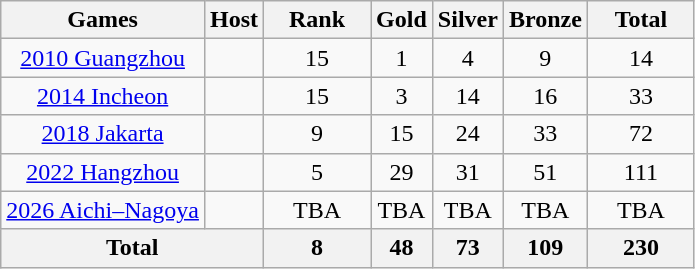<table class="wikitable sortable" style="margin-top:0em; text-align:center; font-size:100%;">
<tr>
<th>Games</th>
<th>Host</th>
<th style="width:4em;">Rank<br></th>
<th> Gold</th>
<th> Silver</th>
<th> Bronze</th>
<th style="width:4em;">Total</th>
</tr>
<tr>
<td><a href='#'>2010 Guangzhou</a></td>
<td></td>
<td>15</td>
<td>1</td>
<td>4</td>
<td>9</td>
<td>14</td>
</tr>
<tr>
<td><a href='#'>2014 Incheon</a></td>
<td></td>
<td>15</td>
<td>3</td>
<td>14</td>
<td>16</td>
<td>33</td>
</tr>
<tr>
<td><a href='#'>2018 Jakarta</a></td>
<td></td>
<td>9</td>
<td>15</td>
<td>24</td>
<td>33</td>
<td>72</td>
</tr>
<tr>
<td><a href='#'>2022 Hangzhou</a></td>
<td></td>
<td>5</td>
<td>29</td>
<td>31</td>
<td>51</td>
<td>111</td>
</tr>
<tr>
<td><a href='#'>2026 Aichi–Nagoya</a></td>
<td></td>
<td>TBA</td>
<td>TBA</td>
<td>TBA</td>
<td>TBA</td>
<td>TBA</td>
</tr>
<tr>
<th colspan="2">Total</th>
<th>8</th>
<th>48</th>
<th>73</th>
<th>109</th>
<th>230</th>
</tr>
</table>
